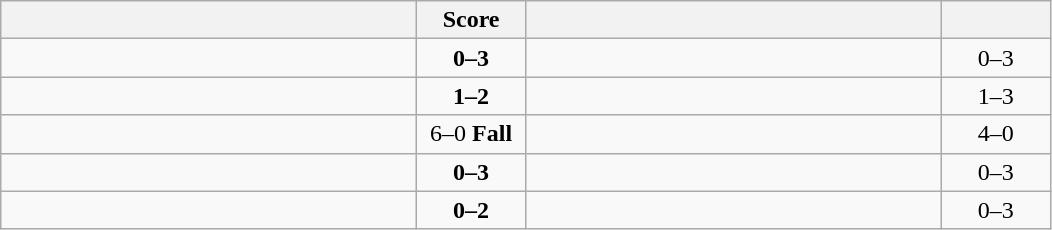<table class="wikitable" style="text-align: center; ">
<tr>
<th align="right" width="270"></th>
<th width="65">Score</th>
<th align="left" width="270"></th>
<th width="65"></th>
</tr>
<tr>
<td align="left"></td>
<td><strong>0–3</strong></td>
<td align="left"><strong></strong></td>
<td>0–3 <strong></strong></td>
</tr>
<tr>
<td align="left"></td>
<td><strong>1–2</strong></td>
<td align="left"><strong></strong></td>
<td>1–3 <strong></strong></td>
</tr>
<tr>
<td align="left"><strong></strong></td>
<td>6–0 <strong>Fall</strong></td>
<td align="left"></td>
<td>4–0 <strong></strong></td>
</tr>
<tr>
<td align="left"></td>
<td><strong>0–3</strong></td>
<td align="left"><strong></strong></td>
<td>0–3 <strong></strong></td>
</tr>
<tr>
<td align="left"></td>
<td><strong>0–2</strong></td>
<td align="left"><strong></strong></td>
<td>0–3 <strong></strong></td>
</tr>
</table>
